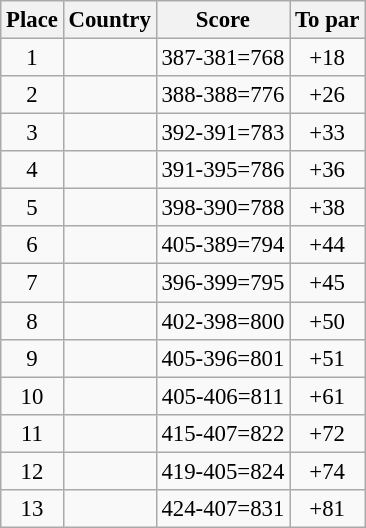<table class="wikitable" style="font-size:95%;">
<tr>
<th>Place</th>
<th>Country</th>
<th>Score</th>
<th>To par</th>
</tr>
<tr>
<td align=center>1</td>
<td></td>
<td align=center>387-381=768</td>
<td align="center">+18</td>
</tr>
<tr>
<td align=center>2</td>
<td></td>
<td align="center">388-388=776</td>
<td align=center>+26</td>
</tr>
<tr>
<td align=center>3</td>
<td></td>
<td align=center>392-391=783</td>
<td align=center>+33</td>
</tr>
<tr>
<td align="center">4</td>
<td></td>
<td align=center>391-395=786</td>
<td align="center">+36</td>
</tr>
<tr>
<td align=center>5</td>
<td></td>
<td align="center">398-390=788</td>
<td align=center>+38</td>
</tr>
<tr>
<td align=center>6</td>
<td></td>
<td align="center">405-389=794</td>
<td align=center>+44</td>
</tr>
<tr>
<td align=center>7</td>
<td></td>
<td align=center>396-399=795</td>
<td align=center>+45</td>
</tr>
<tr>
<td align=center>8</td>
<td></td>
<td align=center>402-398=800</td>
<td align=center>+50</td>
</tr>
<tr>
<td align=center>9</td>
<td></td>
<td align=center>405-396=801</td>
<td align=center>+51</td>
</tr>
<tr>
<td align=center>10</td>
<td></td>
<td align=center>405-406=811</td>
<td align=center>+61</td>
</tr>
<tr>
<td align=center>11</td>
<td></td>
<td align=center>415-407=822</td>
<td align=center>+72</td>
</tr>
<tr>
<td align=center>12</td>
<td></td>
<td align=center>419-405=824</td>
<td align=center>+74</td>
</tr>
<tr>
<td align=center>13</td>
<td></td>
<td align=center>424-407=831</td>
<td align=center>+81</td>
</tr>
</table>
